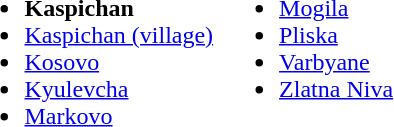<table>
<tr>
<td valign="top"><br><ul><li><strong>Kaspichan</strong></li><li><a href='#'>Kaspichan (village)</a></li><li><a href='#'>Kosovo</a></li><li><a href='#'>Kyulevcha</a></li><li><a href='#'>Markovo</a></li></ul></td>
<td valign="top"><br><ul><li><a href='#'>Mogila</a></li><li><a href='#'>Pliska</a></li><li><a href='#'>Varbyane</a></li><li><a href='#'>Zlatna Niva</a></li></ul></td>
</tr>
</table>
